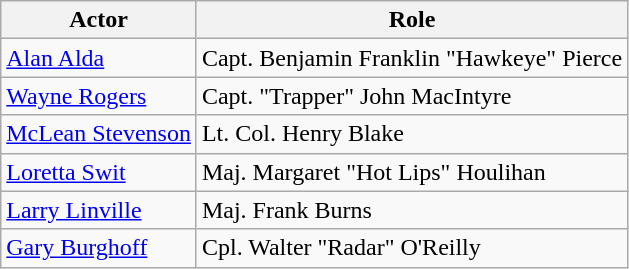<table class="wikitable">
<tr>
<th>Actor</th>
<th>Role</th>
</tr>
<tr>
<td><a href='#'>Alan Alda</a></td>
<td>Capt. Benjamin Franklin "Hawkeye" Pierce</td>
</tr>
<tr>
<td><a href='#'>Wayne Rogers</a></td>
<td>Capt. "Trapper" John MacIntyre</td>
</tr>
<tr>
<td><a href='#'>McLean Stevenson</a></td>
<td>Lt. Col. Henry Blake</td>
</tr>
<tr>
<td><a href='#'>Loretta Swit</a></td>
<td>Maj. Margaret "Hot Lips" Houlihan</td>
</tr>
<tr>
<td><a href='#'>Larry Linville</a></td>
<td>Maj. Frank Burns</td>
</tr>
<tr>
<td><a href='#'>Gary Burghoff</a></td>
<td>Cpl. Walter "Radar" O'Reilly</td>
</tr>
</table>
